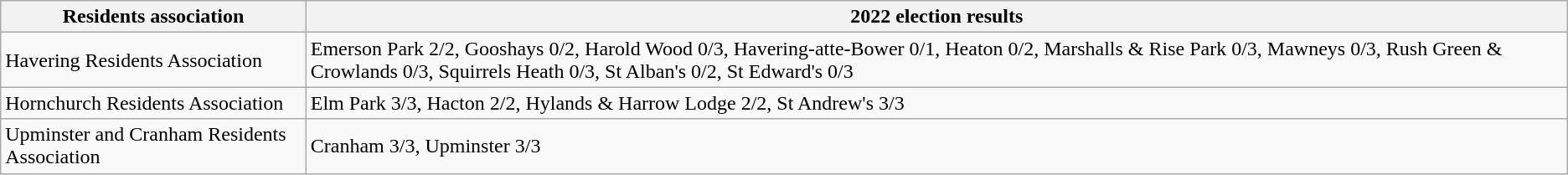<table class="wikitable">
<tr>
<th>Residents association</th>
<th>2022 election results</th>
</tr>
<tr>
<td>Havering Residents Association</td>
<td>Emerson Park 2/2, Gooshays 0/2, Harold Wood 0/3, Havering-atte-Bower 0/1, Heaton 0/2, Marshalls & Rise Park 0/3, Mawneys 0/3, Rush Green & Crowlands 0/3, Squirrels Heath 0/3, St Alban's 0/2, St Edward's 0/3</td>
</tr>
<tr>
<td>Hornchurch Residents Association</td>
<td>Elm Park 3/3, Hacton 2/2, Hylands & Harrow Lodge 2/2, St Andrew's 3/3</td>
</tr>
<tr>
<td>Upminster and Cranham Residents Association</td>
<td>Cranham 3/3, Upminster 3/3</td>
</tr>
</table>
